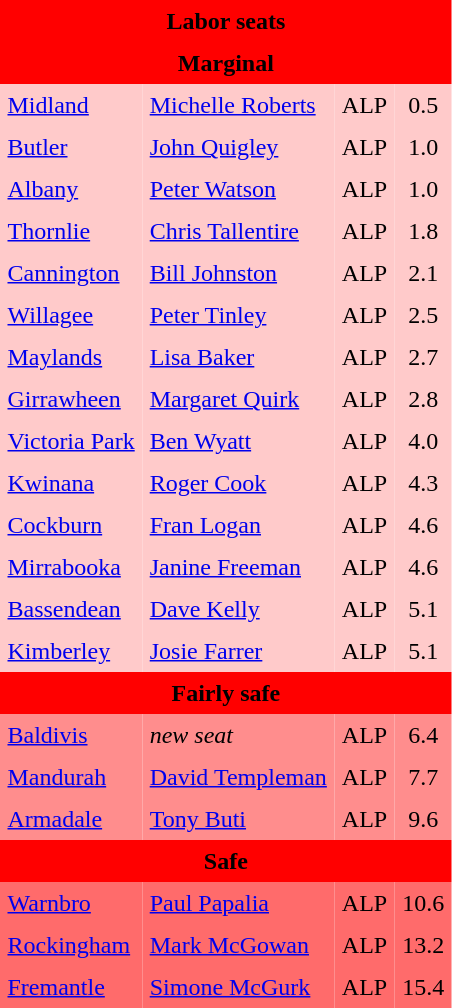<table class="toccolours" cellpadding="5" cellspacing="0" style="float:left; margin-right:.5em; margin-top:.4em; font-size:90 ppt;">
<tr>
<td colspan="4"  style="text-align:center; background:red;"><span><strong>Labor seats</strong></span></td>
</tr>
<tr>
<td colspan="4"  style="text-align:center; background:red;"><span><strong>Marginal</strong></span></td>
</tr>
<tr>
<td style="text-align:left; background:#ffcaca;"><a href='#'>Midland</a></td>
<td style="text-align:left; background:#ffcaca;"><a href='#'>Michelle Roberts</a></td>
<td style="text-align:left; background:#ffcaca;">ALP</td>
<td style="text-align:center; background:#ffcaca;">0.5</td>
</tr>
<tr>
<td style="text-align:left; background:#ffcaca;"><a href='#'>Butler</a></td>
<td style="text-align:left; background:#ffcaca;"><a href='#'>John Quigley</a></td>
<td style="text-align:left; background:#ffcaca;">ALP</td>
<td style="text-align:center; background:#ffcaca;">1.0</td>
</tr>
<tr>
<td style="text-align:left; background:#ffcaca;"><a href='#'>Albany</a></td>
<td style="text-align:left; background:#ffcaca;"><a href='#'>Peter Watson</a></td>
<td style="text-align:left; background:#ffcaca;">ALP</td>
<td style="text-align:center; background:#ffcaca;">1.0</td>
</tr>
<tr>
<td style="text-align:left; background:#ffcaca;"><a href='#'>Thornlie</a></td>
<td style="text-align:left; background:#ffcaca;"><a href='#'>Chris Tallentire</a></td>
<td style="text-align:left; background:#ffcaca;">ALP</td>
<td style="text-align:center; background:#ffcaca;">1.8</td>
</tr>
<tr>
<td style="text-align:left; background:#ffcaca;"><a href='#'>Cannington</a></td>
<td style="text-align:left; background:#ffcaca;"><a href='#'>Bill Johnston</a></td>
<td style="text-align:left; background:#ffcaca;">ALP</td>
<td style="text-align:center; background:#ffcaca;">2.1</td>
</tr>
<tr>
<td style="text-align:left; background:#ffcaca;"><a href='#'>Willagee</a></td>
<td style="text-align:left; background:#ffcaca;"><a href='#'>Peter Tinley</a></td>
<td style="text-align:left; background:#ffcaca;">ALP</td>
<td style="text-align:center; background:#ffcaca;">2.5</td>
</tr>
<tr>
<td style="text-align:left; background:#ffcaca;"><a href='#'>Maylands</a></td>
<td style="text-align:left; background:#ffcaca;"><a href='#'>Lisa Baker</a></td>
<td style="text-align:left; background:#ffcaca;">ALP</td>
<td style="text-align:center; background:#ffcaca;">2.7</td>
</tr>
<tr>
<td style="text-align:left; background:#ffcaca;"><a href='#'>Girrawheen</a></td>
<td style="text-align:left; background:#ffcaca;"><a href='#'>Margaret Quirk</a></td>
<td style="text-align:left; background:#ffcaca;">ALP</td>
<td style="text-align:center; background:#ffcaca;">2.8</td>
</tr>
<tr>
<td style="text-align:left; background:#ffcaca;"><a href='#'>Victoria Park</a></td>
<td style="text-align:left; background:#ffcaca;"><a href='#'>Ben Wyatt</a></td>
<td style="text-align:left; background:#ffcaca;">ALP</td>
<td style="text-align:center; background:#ffcaca;">4.0</td>
</tr>
<tr>
<td style="text-align:left; background:#ffcaca;"><a href='#'>Kwinana</a></td>
<td style="text-align:left; background:#ffcaca;"><a href='#'>Roger Cook</a></td>
<td style="text-align:left; background:#ffcaca;">ALP</td>
<td style="text-align:center; background:#ffcaca;">4.3</td>
</tr>
<tr>
<td style="text-align:left; background:#ffcaca;"><a href='#'>Cockburn</a></td>
<td style="text-align:left; background:#ffcaca;"><a href='#'>Fran Logan</a></td>
<td style="text-align:left; background:#ffcaca;">ALP</td>
<td style="text-align:center; background:#ffcaca;">4.6</td>
</tr>
<tr>
<td style="text-align:left; background:#ffcaca;"><a href='#'>Mirrabooka</a></td>
<td style="text-align:left; background:#ffcaca;"><a href='#'>Janine Freeman</a></td>
<td style="text-align:left; background:#ffcaca;">ALP</td>
<td style="text-align:center; background:#ffcaca;">4.6</td>
</tr>
<tr>
<td style="text-align:left; background:#ffcaca;"><a href='#'>Bassendean</a></td>
<td style="text-align:left; background:#ffcaca;"><a href='#'>Dave Kelly</a></td>
<td style="text-align:left; background:#ffcaca;">ALP</td>
<td style="text-align:center; background:#ffcaca;">5.1</td>
</tr>
<tr>
<td style="text-align:left; background:#ffcaca;"><a href='#'>Kimberley</a></td>
<td style="text-align:left; background:#ffcaca;"><a href='#'>Josie Farrer</a></td>
<td style="text-align:left; background:#ffcaca;">ALP</td>
<td style="text-align:center; background:#ffcaca;">5.1</td>
</tr>
<tr>
<td colspan="4"  style="text-align:center; background:red;"><span><strong>Fairly safe</strong></span></td>
</tr>
<tr>
<td style="text-align:left; background:#ff8d8d;"><a href='#'>Baldivis</a></td>
<td style="text-align:left; background:#ff8d8d;"><em>new seat</em></td>
<td style="text-align:left; background:#ff8d8d;">ALP</td>
<td style="text-align:center; background:#ff8d8d;">6.4</td>
</tr>
<tr>
<td style="text-align:left; background:#ff8d8d;"><a href='#'>Mandurah</a></td>
<td style="text-align:left; background:#ff8d8d;"><a href='#'>David Templeman</a></td>
<td style="text-align:left; background:#ff8d8d;">ALP</td>
<td style="text-align:center; background:#ff8d8d;">7.7</td>
</tr>
<tr>
<td style="text-align:left; background:#ff8d8d;"><a href='#'>Armadale</a></td>
<td style="text-align:left; background:#ff8d8d;"><a href='#'>Tony Buti</a></td>
<td style="text-align:left; background:#ff8d8d;">ALP</td>
<td style="text-align:center; background:#ff8d8d;">9.6</td>
</tr>
<tr>
<td colspan="4"  style="text-align:center; background:red;"><span><strong>Safe</strong></span></td>
</tr>
<tr>
<td style="text-align:left; background:#ff6b6b;"><a href='#'>Warnbro</a></td>
<td style="text-align:left; background:#ff6b6b;"><a href='#'>Paul Papalia</a></td>
<td style="text-align:left; background:#ff6b6b;">ALP</td>
<td style="text-align:center; background:#ff6b6b;">10.6</td>
</tr>
<tr>
<td style="text-align:left; background:#ff6b6b;"><a href='#'>Rockingham</a></td>
<td style="text-align:left; background:#ff6b6b;"><a href='#'>Mark McGowan</a></td>
<td style="text-align:left; background:#ff6b6b;">ALP</td>
<td style="text-align:center; background:#ff6b6b;">13.2</td>
</tr>
<tr>
<td style="text-align:left; background:#ff6b6b;"><a href='#'>Fremantle</a></td>
<td style="text-align:left; background:#ff6b6b;"><a href='#'>Simone McGurk</a></td>
<td style="text-align:left; background:#ff6b6b;">ALP</td>
<td style="text-align:center; background:#ff6b6b;">15.4</td>
</tr>
<tr>
</tr>
</table>
